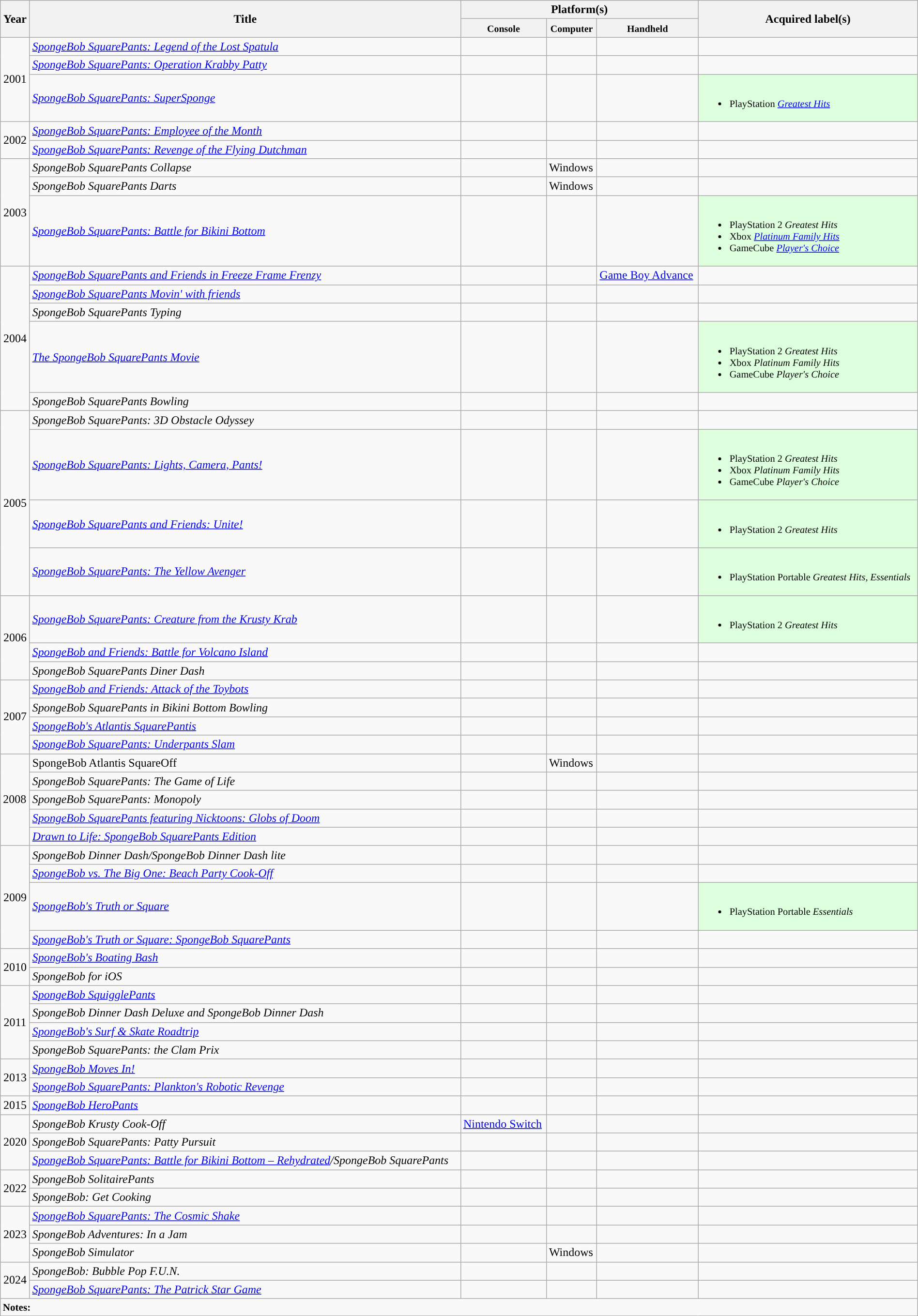<table class="wikitable" style="width:100%;">
<tr>
<th rowspan="2">Year</th>
<th rowspan="2">Title</th>
<th colspan="3">Platform(s)</th>
<th rowspan="2">Acquired label(s)</th>
</tr>
<tr style="text-align:center;">
<th><small>Console</small></th>
<th><small>Computer</small></th>
<th><small>Handheld</small></th>
</tr>
<tr>
<td rowspan="3" style="text-align:center;">2001</td>
<td><em><a href='#'>SpongeBob SquarePants: Legend of the Lost Spatula</a></em></td>
<td></td>
<td></td>
<td></td>
<td></td>
</tr>
<tr>
<td><em><a href='#'>SpongeBob SquarePants: Operation Krabby Patty</a></em></td>
<td></td>
<td></td>
<td></td>
<td></td>
</tr>
<tr>
<td><em><a href='#'>SpongeBob SquarePants: SuperSponge</a></em></td>
<td></td>
<td></td>
<td></td>
<td style="background:#dfd; font-size:85%;"><br><ul><li>PlayStation <em><a href='#'>Greatest Hits</a></em></li></ul></td>
</tr>
<tr>
<td rowspan="2" style="text-align:center;">2002</td>
<td><em><a href='#'>SpongeBob SquarePants: Employee of the Month</a></em></td>
<td></td>
<td></td>
<td></td>
<td></td>
</tr>
<tr>
<td><em><a href='#'>SpongeBob SquarePants: Revenge of the Flying Dutchman</a></em></td>
<td></td>
<td></td>
<td></td>
<td></td>
</tr>
<tr>
<td rowspan="3" style="text-align:center;">2003</td>
<td><em>SpongeBob SquarePants Collapse</em></td>
<td></td>
<td>Windows</td>
<td></td>
<td></td>
</tr>
<tr>
<td><em>SpongeBob SquarePants Darts</em></td>
<td></td>
<td>Windows</td>
<td></td>
<td></td>
</tr>
<tr>
<td><em><a href='#'>SpongeBob SquarePants: Battle for Bikini Bottom</a></em></td>
<td></td>
<td></td>
<td></td>
<td style="background:#dfd; font-size:85%;"><br><ul><li>PlayStation 2 <em>Greatest Hits</em></li><li>Xbox <em><a href='#'>Platinum Family Hits</a></em></li><li>GameCube <em><a href='#'>Player's Choice</a></em></li></ul></td>
</tr>
<tr>
<td rowspan="5" style="text-align:center;">2004</td>
<td><em><a href='#'>SpongeBob SquarePants and Friends in Freeze Frame Frenzy</a></em></td>
<td></td>
<td></td>
<td><a href='#'>Game Boy Advance</a></td>
<td></td>
</tr>
<tr>
<td><em><a href='#'>SpongeBob SquarePants Movin' with friends</a></em></td>
<td></td>
<td></td>
<td></td>
<td></td>
</tr>
<tr>
<td><em>SpongeBob SquarePants Typing</em></td>
<td></td>
<td></td>
<td></td>
<td></td>
</tr>
<tr>
<td><em><a href='#'>The SpongeBob SquarePants Movie</a></em></td>
<td></td>
<td></td>
<td></td>
<td style="background:#dfd; font-size:85%;"><br><ul><li>PlayStation 2 <em>Greatest Hits</em></li><li>Xbox <em>Platinum Family Hits</em></li><li>GameCube <em>Player's Choice</em></li></ul></td>
</tr>
<tr>
<td><em>SpongeBob SquarePants Bowling</em></td>
<td></td>
<td></td>
<td></td>
<td></td>
</tr>
<tr>
<td rowspan="4" style="text-align:center;">2005</td>
<td><em>SpongeBob SquarePants: 3D Obstacle Odyssey</em></td>
<td></td>
<td></td>
<td></td>
<td></td>
</tr>
<tr>
<td><em><a href='#'>SpongeBob SquarePants: Lights, Camera, Pants!</a></em></td>
<td></td>
<td></td>
<td></td>
<td style="background:#dfd; font-size:85%;"><br><ul><li>PlayStation 2 <em>Greatest Hits</em></li><li>Xbox <em>Platinum Family Hits</em></li><li>GameCube <em>Player's Choice</em></li></ul></td>
</tr>
<tr>
<td><em><a href='#'>SpongeBob SquarePants and Friends: Unite!</a></em></td>
<td></td>
<td></td>
<td></td>
<td style="background:#dfd; font-size:85%;"><br><ul><li>PlayStation 2 <em>Greatest Hits</em></li></ul></td>
</tr>
<tr>
<td><em><a href='#'>SpongeBob SquarePants: The Yellow Avenger</a></em></td>
<td></td>
<td></td>
<td></td>
<td style="background:#dfd; font-size:85%;"><br><ul><li>PlayStation Portable <em>Greatest Hits</em>, <em>Essentials</em></li></ul></td>
</tr>
<tr>
<td rowspan="3" style="text-align:center;">2006</td>
<td><em><a href='#'>SpongeBob SquarePants: Creature from the Krusty Krab</a></em></td>
<td></td>
<td></td>
<td></td>
<td style="background:#dfd; font-size:85%;"><br><ul><li>PlayStation 2 <em>Greatest Hits</em></li></ul></td>
</tr>
<tr>
<td><em><a href='#'>SpongeBob and Friends: Battle for Volcano Island</a></em></td>
<td></td>
<td></td>
<td></td>
<td></td>
</tr>
<tr>
<td><em>SpongeBob SquarePants Diner Dash</em></td>
<td></td>
<td></td>
<td></td>
<td></td>
</tr>
<tr>
<td rowspan="4" style="text-align:center;">2007</td>
<td><em><a href='#'>SpongeBob and Friends: Attack of the Toybots</a></em></td>
<td></td>
<td></td>
<td></td>
<td></td>
</tr>
<tr>
<td><em>SpongeBob SquarePants in Bikini Bottom Bowling</em></td>
<td></td>
<td></td>
<td></td>
<td></td>
</tr>
<tr>
<td><em><a href='#'>SpongeBob's Atlantis SquarePantis</a></em></td>
<td></td>
<td></td>
<td></td>
<td></td>
</tr>
<tr>
<td><em><a href='#'>SpongeBob SquarePants: Underpants Slam</a></em></td>
<td></td>
<td></td>
<td></td>
<td></td>
</tr>
<tr>
<td rowspan="5">2008</td>
<td>SpongeBob Atlantis SquareOff</td>
<td></td>
<td>Windows</td>
<td></td>
<td></td>
</tr>
<tr>
<td><em>SpongeBob SquarePants: The Game of Life</em></td>
<td></td>
<td></td>
<td></td>
<td></td>
</tr>
<tr>
<td><em>SpongeBob SquarePants: Monopoly</em></td>
<td></td>
<td></td>
<td></td>
<td></td>
</tr>
<tr>
<td><em><a href='#'>SpongeBob SquarePants featuring Nicktoons: Globs of Doom</a></em></td>
<td></td>
<td></td>
<td></td>
<td></td>
</tr>
<tr>
<td><em><a href='#'>Drawn to Life: SpongeBob SquarePants Edition</a></em></td>
<td></td>
<td></td>
<td></td>
<td></td>
</tr>
<tr>
<td rowspan="4" style="text-align:center;">2009</td>
<td><em>SpongeBob Dinner Dash/SpongeBob Dinner Dash lite</em></td>
<td></td>
<td></td>
<td></td>
<td></td>
</tr>
<tr>
<td><em><a href='#'>SpongeBob vs. The Big One: Beach Party Cook-Off</a></em></td>
<td></td>
<td></td>
<td></td>
<td></td>
</tr>
<tr>
<td><em><a href='#'>SpongeBob's Truth or Square</a></em></td>
<td></td>
<td></td>
<td></td>
<td style="background:#dfd; font-size:85%;"><br><ul><li>PlayStation Portable <em>Essentials</em></li></ul></td>
</tr>
<tr>
<td><em><a href='#'>SpongeBob's Truth or Square: SpongeBob SquarePants</a></em></td>
<td></td>
<td></td>
<td></td>
<td></td>
</tr>
<tr>
<td rowspan="2" style="text-align:center;">2010</td>
<td><em><a href='#'>SpongeBob's Boating Bash</a></em></td>
<td></td>
<td></td>
<td></td>
<td></td>
</tr>
<tr>
<td><em>SpongeBob for iOS</em></td>
<td></td>
<td></td>
<td></td>
<td></td>
</tr>
<tr>
<td rowspan="4" style="text-align:center;">2011</td>
<td><em><a href='#'>SpongeBob SquigglePants</a></em></td>
<td></td>
<td></td>
<td></td>
<td></td>
</tr>
<tr>
<td><em>SpongeBob Dinner Dash Deluxe and SpongeBob Dinner Dash</em></td>
<td></td>
<td></td>
<td></td>
<td></td>
</tr>
<tr>
<td><em><a href='#'>SpongeBob's Surf & Skate Roadtrip</a></em></td>
<td></td>
<td></td>
<td></td>
<td></td>
</tr>
<tr>
<td><em>SpongeBob SquarePants: the Clam Prix</em></td>
<td></td>
<td></td>
<td></td>
<td></td>
</tr>
<tr>
<td rowspan="2" style="text-align:center;">2013</td>
<td><em><a href='#'>SpongeBob Moves In!</a></em></td>
<td></td>
<td></td>
<td></td>
<td></td>
</tr>
<tr>
<td><em><a href='#'>SpongeBob SquarePants: Plankton's Robotic Revenge</a></em></td>
<td></td>
<td></td>
<td></td>
<td></td>
</tr>
<tr>
<td style="text-align:center;">2015</td>
<td><em><a href='#'>SpongeBob HeroPants</a></em></td>
<td></td>
<td></td>
<td></td>
<td></td>
</tr>
<tr>
<td rowspan="3" style="text-align:center;">2020</td>
<td><em>SpongeBob Krusty Cook-Off</em></td>
<td><a href='#'>Nintendo Switch</a></td>
<td></td>
<td></td>
<td></td>
</tr>
<tr>
<td><em>SpongeBob SquarePants: Patty Pursuit</em> </td>
<td></td>
<td></td>
<td></td>
<td></td>
</tr>
<tr>
<td><em><a href='#'>SpongeBob SquarePants: Battle for Bikini Bottom – Rehydrated</a>/SpongeBob SquarePants</em></td>
<td></td>
<td></td>
<td></td>
<td></td>
</tr>
<tr>
<td rowspan="2" style="text-align:center;">2022</td>
<td><em>SpongeBob SolitairePants</em></td>
<td></td>
<td></td>
<td></td>
<td></td>
</tr>
<tr>
<td><em>SpongeBob: Get Cooking</em></td>
<td></td>
<td></td>
<td></td>
<td></td>
</tr>
<tr>
<td rowspan="3" style="text-align:center;">2023</td>
<td><em><a href='#'>SpongeBob SquarePants: The Cosmic Shake</a></em></td>
<td></td>
<td></td>
<td></td>
<td></td>
</tr>
<tr>
<td><em>SpongeBob Adventures: In a Jam</em></td>
<td></td>
<td></td>
<td></td>
<td></td>
</tr>
<tr>
<td><em>SpongeBob Simulator</em></td>
<td></td>
<td>Windows</td>
<td></td>
<td></td>
</tr>
<tr>
<td rowspan="2" style="text-align:center;">2024</td>
<td><em>SpongeBob: Bubble Pop F.U.N.</em></td>
<td></td>
<td></td>
<td></td>
<td></td>
</tr>
<tr>
<td><em><a href='#'>SpongeBob SquarePants: The Patrick Star Game</a></em></td>
<td></td>
<td></td>
<td></td>
<td></td>
</tr>
<tr>
<td colspan="6" style="font-size:88%"><strong>Notes:</strong><br></td>
</tr>
</table>
